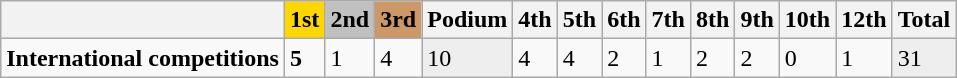<table class="wikitable">
<tr>
<th></th>
<th style="background: gold;">1st</th>
<th style="background: silver;">2nd</th>
<th style="background: #c96;">3rd</th>
<th>Podium</th>
<th>4th</th>
<th>5th</th>
<th>6th</th>
<th>7th</th>
<th>8th</th>
<th>9th</th>
<th>10th</th>
<th>12th</th>
<th>Total</th>
</tr>
<tr>
<td><strong>International competitions</strong></td>
<td><strong>5</strong></td>
<td>1</td>
<td>4</td>
<td style="background: #EEEEEE;">10</td>
<td>4</td>
<td>4</td>
<td>2</td>
<td>1</td>
<td>2</td>
<td>2</td>
<td>0</td>
<td>1</td>
<td style="background: #EEEEEE;">31</td>
</tr>
</table>
